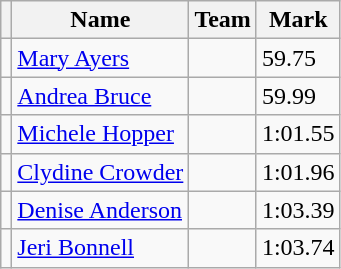<table class=wikitable>
<tr>
<th></th>
<th>Name</th>
<th>Team</th>
<th>Mark</th>
</tr>
<tr>
<td></td>
<td><a href='#'>Mary Ayers</a></td>
<td></td>
<td>59.75</td>
</tr>
<tr>
<td></td>
<td><a href='#'>Andrea Bruce</a></td>
<td></td>
<td>59.99</td>
</tr>
<tr>
<td></td>
<td><a href='#'>Michele Hopper</a></td>
<td></td>
<td>1:01.55</td>
</tr>
<tr>
<td></td>
<td><a href='#'>Clydine Crowder</a></td>
<td></td>
<td>1:01.96</td>
</tr>
<tr>
<td></td>
<td><a href='#'>Denise Anderson</a></td>
<td></td>
<td>1:03.39</td>
</tr>
<tr>
<td></td>
<td><a href='#'>Jeri Bonnell</a></td>
<td></td>
<td>1:03.74</td>
</tr>
</table>
